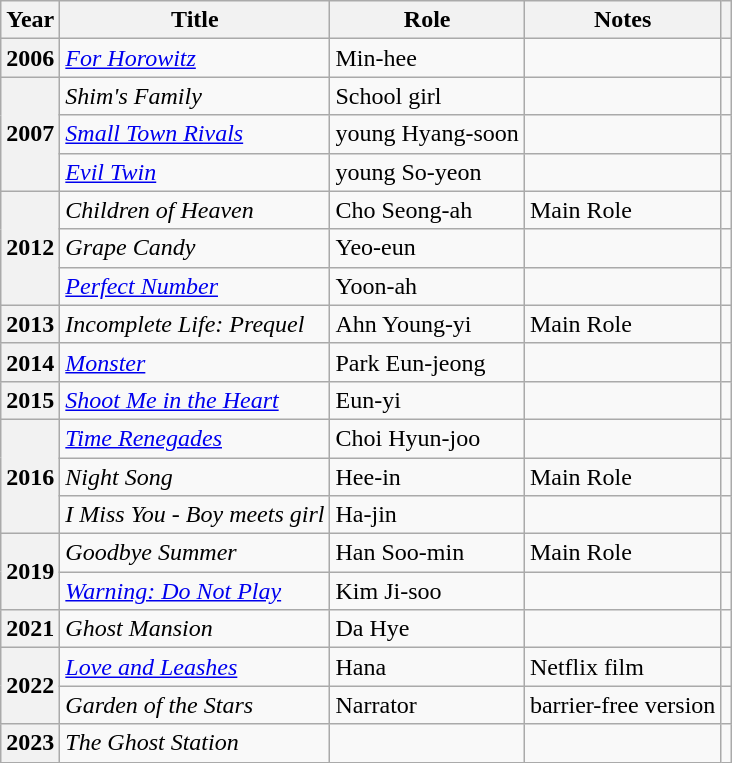<table class="wikitable plainrowheaders sortable">
<tr>
<th scope="col">Year</th>
<th scope="col">Title</th>
<th scope="col">Role</th>
<th scope="col">Notes</th>
<th scope="col" class="unsortable"></th>
</tr>
<tr>
<th scope="row">2006</th>
<td><em><a href='#'>For Horowitz</a></em></td>
<td>Min-hee</td>
<td></td>
<td style="text-align:center"></td>
</tr>
<tr>
<th scope="row" rowspan="3">2007</th>
<td><em>Shim's Family</em></td>
<td>School girl</td>
<td></td>
<td style="text-align:center"></td>
</tr>
<tr>
<td><em><a href='#'>Small Town Rivals</a></em></td>
<td>young Hyang-soon</td>
<td></td>
<td style="text-align:center"></td>
</tr>
<tr>
<td><em><a href='#'>Evil Twin</a></em></td>
<td>young So-yeon</td>
<td></td>
<td style="text-align:center"></td>
</tr>
<tr>
<th scope="row" rowspan="3">2012</th>
<td><em>Children of Heaven</em></td>
<td>Cho Seong-ah</td>
<td>Main Role</td>
<td style="text-align:center"></td>
</tr>
<tr>
<td><em>Grape Candy</em></td>
<td>Yeo-eun</td>
<td></td>
<td style="text-align:center"></td>
</tr>
<tr que le ocurre a la secretaria junto 2017>
<td><em><a href='#'>Perfect Number</a></em></td>
<td>Yoon-ah</td>
<td></td>
<td style="text-align:center"></td>
</tr>
<tr>
<th scope="row">2013</th>
<td><em>Incomplete Life: Prequel</em></td>
<td>Ahn Young-yi</td>
<td>Main Role</td>
<td style="text-align:center"></td>
</tr>
<tr>
<th scope="row">2014</th>
<td><em><a href='#'>Monster</a></em></td>
<td>Park Eun-jeong</td>
<td></td>
<td style="text-align:center"></td>
</tr>
<tr>
<th scope="row">2015</th>
<td><em><a href='#'>Shoot Me in the Heart</a></em></td>
<td>Eun-yi</td>
<td></td>
<td style="text-align:center"></td>
</tr>
<tr>
<th scope="row" rowspan="3">2016</th>
<td><em><a href='#'>Time Renegades</a></em></td>
<td>Choi Hyun-joo</td>
<td></td>
<td style="text-align:center"></td>
</tr>
<tr>
<td><em>Night Song</em></td>
<td>Hee-in</td>
<td>Main Role</td>
<td style="text-align:center"></td>
</tr>
<tr>
<td><em>I Miss You - Boy meets girl</em></td>
<td>Ha-jin</td>
<td></td>
<td style="text-align:center"></td>
</tr>
<tr>
<th scope="row" rowspan="2">2019</th>
<td><em>Goodbye Summer</em></td>
<td>Han Soo-min</td>
<td>Main Role</td>
<td style="text-align:center"></td>
</tr>
<tr>
<td><em><a href='#'>Warning: Do Not Play</a></em></td>
<td>Kim Ji-soo</td>
<td></td>
<td style="text-align:center"></td>
</tr>
<tr>
<th scope="row">2021</th>
<td><em>Ghost Mansion</em> </td>
<td>Da Hye</td>
<td></td>
<td style="text-align:center"></td>
</tr>
<tr>
<th scope="row" rowspan="2">2022</th>
<td><em><a href='#'>Love and Leashes</a></em></td>
<td>Hana</td>
<td>Netflix film</td>
<td style="text-align:center"></td>
</tr>
<tr>
<td><em>Garden of the Stars</em></td>
<td>Narrator</td>
<td>barrier-free version</td>
<td style="text-align:center"></td>
</tr>
<tr>
<th scope="row">2023</th>
<td><em>The Ghost Station</em></td>
<td></td>
<td></td>
<td style="text-align:center"></td>
</tr>
</table>
